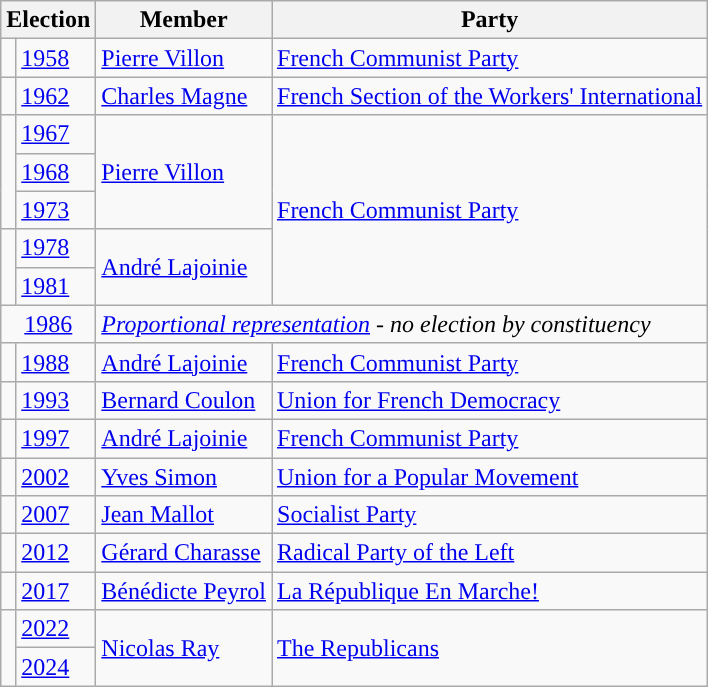<table class="wikitable">
<tr>
<th colspan="2">Election</th>
<th>Member</th>
<th>Party</th>
</tr>
<tr>
<td style="color:inherit;background-color: "></td>
<td><a href='#'>1958</a></td>
<td><a href='#'>Pierre Villon</a></td>
<td><a href='#'>French Communist Party</a></td>
</tr>
<tr>
<td style="color:inherit;background-color: "></td>
<td><a href='#'>1962</a></td>
<td><a href='#'>Charles Magne</a></td>
<td><a href='#'>French Section of the Workers' International</a></td>
</tr>
<tr>
<td rowspan="3" style="color:inherit;background-color: "></td>
<td><a href='#'>1967</a></td>
<td rowspan="3"><a href='#'>Pierre Villon</a></td>
<td rowspan="5"><a href='#'>French Communist Party</a></td>
</tr>
<tr>
<td><a href='#'>1968</a></td>
</tr>
<tr>
<td><a href='#'>1973</a></td>
</tr>
<tr>
<td rowspan="2" style="color:inherit;background-color: "></td>
<td><a href='#'>1978</a></td>
<td rowspan="2"><a href='#'>André Lajoinie</a></td>
</tr>
<tr>
<td><a href='#'>1981</a></td>
</tr>
<tr>
<td colspan="2" align="center"><a href='#'>1986</a></td>
<td colspan="2"><em><a href='#'>Proportional representation</a> - no election by constituency</em></td>
</tr>
<tr>
<td style="color:inherit;background-color: "></td>
<td><a href='#'>1988</a></td>
<td><a href='#'>André Lajoinie</a></td>
<td><a href='#'>French Communist Party</a></td>
</tr>
<tr>
<td style="color:inherit;background-color: "></td>
<td><a href='#'>1993</a></td>
<td><a href='#'>Bernard Coulon</a></td>
<td><a href='#'>Union for French Democracy</a></td>
</tr>
<tr>
<td style="color:inherit;background-color: "></td>
<td><a href='#'>1997</a></td>
<td><a href='#'>André Lajoinie</a></td>
<td><a href='#'>French Communist Party</a></td>
</tr>
<tr>
<td style="color:inherit;background-color: "></td>
<td><a href='#'>2002</a></td>
<td><a href='#'>Yves Simon</a></td>
<td><a href='#'>Union for a Popular Movement</a></td>
</tr>
<tr>
<td style="color:inherit;background-color: "></td>
<td><a href='#'>2007</a></td>
<td><a href='#'>Jean Mallot</a></td>
<td><a href='#'>Socialist Party</a></td>
</tr>
<tr>
<td style="color:inherit;background-color: "></td>
<td><a href='#'>2012</a></td>
<td><a href='#'>Gérard Charasse</a></td>
<td><a href='#'>Radical Party of the Left</a></td>
</tr>
<tr>
<td style="color:inherit;background-color: "></td>
<td><a href='#'>2017</a></td>
<td><a href='#'>Bénédicte Peyrol</a></td>
<td><a href='#'>La République En Marche!</a></td>
</tr>
<tr>
<td rowspan="2" style="color:inherit;background-color: "></td>
<td><a href='#'>2022</a></td>
<td rowspan="2"><a href='#'>Nicolas Ray</a></td>
<td rowspan="2"><a href='#'>The Republicans</a></td>
</tr>
<tr>
<td><a href='#'>2024</a></td>
</tr>
</table>
